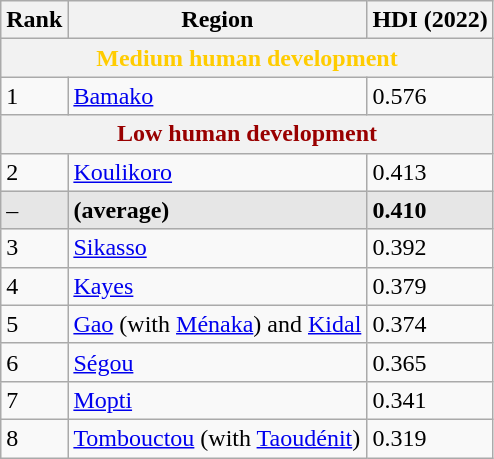<table class="wikitable sortable">
<tr>
<th>Rank</th>
<th>Region</th>
<th>HDI (2022)</th>
</tr>
<tr>
<th colspan="3" style="color:#fc0;">Medium human development</th>
</tr>
<tr>
<td>1</td>
<td><a href='#'>Bamako</a></td>
<td>0.576</td>
</tr>
<tr>
<th colspan="3" style="color:#900;">Low human development</th>
</tr>
<tr>
<td>2</td>
<td><a href='#'>Koulikoro</a></td>
<td>0.413</td>
</tr>
<tr style="background:#e6e6e6">
<td>–</td>
<td><strong> (average)</strong></td>
<td><strong>0.410</strong></td>
</tr>
<tr>
<td>3</td>
<td><a href='#'>Sikasso</a></td>
<td>0.392</td>
</tr>
<tr>
<td>4</td>
<td><a href='#'>Kayes</a></td>
<td>0.379</td>
</tr>
<tr>
<td>5</td>
<td><a href='#'>Gao</a> (with <a href='#'>Ménaka</a>) and <a href='#'>Kidal</a></td>
<td>0.374</td>
</tr>
<tr>
<td>6</td>
<td><a href='#'>Ségou</a></td>
<td>0.365</td>
</tr>
<tr>
<td>7</td>
<td><a href='#'>Mopti</a></td>
<td>0.341</td>
</tr>
<tr>
<td>8</td>
<td><a href='#'>Tombouctou</a> (with <a href='#'>Taoudénit</a>)</td>
<td>0.319</td>
</tr>
</table>
